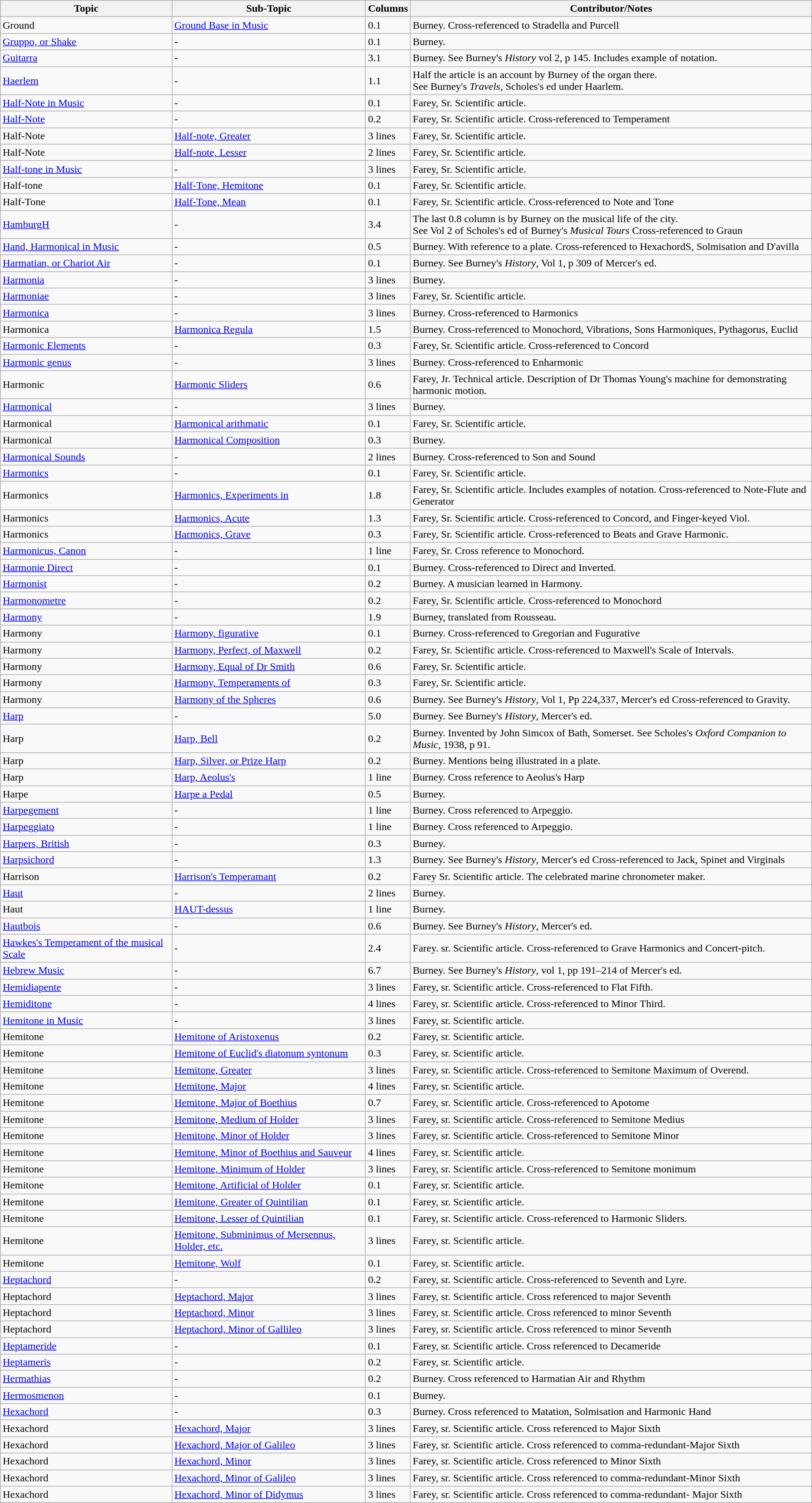<table class="wikitable">
<tr>
<th>Topic</th>
<th>Sub-Topic</th>
<th>Columns</th>
<th>Contributor/Notes</th>
</tr>
<tr>
<td>Ground</td>
<td><a href='#'>Ground Base in Music</a></td>
<td>0.1</td>
<td>Burney. Cross-referenced to Stradella and Purcell</td>
</tr>
<tr>
<td><a href='#'>Gruppo, or Shake</a></td>
<td>-</td>
<td>0.1</td>
<td>Burney.</td>
</tr>
<tr>
<td><a href='#'>Guitarra</a></td>
<td>-</td>
<td>3.1</td>
<td>Burney. See Burney's <em>History</em> vol 2, p 145. Includes example of notation.</td>
</tr>
<tr>
<td><a href='#'>Haerlem</a></td>
<td>-</td>
<td>1.1</td>
<td>Half the article is an account by Burney of the organ there.<br>See Burney's <em>Travels</em>, Scholes's ed under Haarlem.</td>
</tr>
<tr>
<td><a href='#'>Half-Note in Music</a></td>
<td>-</td>
<td>0.1</td>
<td>Farey, Sr. Scientific article.</td>
</tr>
<tr>
<td><a href='#'>Half-Note</a></td>
<td>-</td>
<td>0.2</td>
<td>Farey, Sr. Scientific article. Cross-referenced to Temperament</td>
</tr>
<tr>
<td>Half-Note</td>
<td><a href='#'>Half-note, Greater</a></td>
<td>3 lines</td>
<td>Farey, Sr. Scientific article.</td>
</tr>
<tr>
<td>Half-Note</td>
<td><a href='#'>Half-note, Lesser</a></td>
<td>2 lines</td>
<td>Farey, Sr. Scientific article.</td>
</tr>
<tr>
<td><a href='#'>Half-tone in Music</a></td>
<td>-</td>
<td>3 lines</td>
<td>Farey, Sr. Scientific article.</td>
</tr>
<tr>
<td>Half-tone</td>
<td><a href='#'>Half-Tone, Hemitone</a></td>
<td>0.1</td>
<td>Farey, Sr. Scientific article.</td>
</tr>
<tr>
<td>Half-Tone</td>
<td><a href='#'>Half-Tone, Mean</a></td>
<td>0.1</td>
<td>Farey, Sr. Scientific article. Cross-referenced to Note and Tone</td>
</tr>
<tr>
<td><a href='#'>HamburgH</a></td>
<td>-</td>
<td>3.4</td>
<td>The last 0.8 column is by Burney on the musical life of the city.<br>See Vol 2 of Scholes's ed of Burney's <em>Musical Tours</em> Cross-referenced to Graun</td>
</tr>
<tr>
<td><a href='#'>Hand, Harmonical in Music</a></td>
<td>-</td>
<td>0.5</td>
<td>Burney. With reference to a plate. Cross-referenced to HexachordS, Solmisation and D'avilla</td>
</tr>
<tr>
<td><a href='#'>Harmatian, or Chariot Air</a></td>
<td>-</td>
<td>0.1</td>
<td>Burney. See Burney's <em>History</em>, Vol 1, p 309 of Mercer's ed.</td>
</tr>
<tr>
<td><a href='#'>Harmonia</a></td>
<td>-</td>
<td>3 lines</td>
<td>Burney.</td>
</tr>
<tr>
<td><a href='#'>Harmoniae</a></td>
<td>-</td>
<td>3 lines</td>
<td>Farey, Sr. Scientific article.</td>
</tr>
<tr>
<td><a href='#'>Harmonica</a></td>
<td>-</td>
<td>3 lines</td>
<td>Burney. Cross-referenced to Harmonics</td>
</tr>
<tr>
<td>Harmonica</td>
<td><a href='#'>Harmonica Regula</a></td>
<td>1.5</td>
<td>Burney. Cross-referenced to Monochord, Vibrations, Sons Harmoniques, Pythagorus, Euclid</td>
</tr>
<tr>
<td><a href='#'>Harmonic Elements</a></td>
<td>-</td>
<td>0.3</td>
<td>Farey, Sr. Scientific article. Cross-referenced to Concord</td>
</tr>
<tr>
<td><a href='#'>Harmonic genus</a></td>
<td>-</td>
<td>3 lines</td>
<td>Burney. Cross-referenced to Enharmonic</td>
</tr>
<tr>
<td>Harmonic</td>
<td><a href='#'>Harmonic Sliders</a></td>
<td>0.6</td>
<td>Farey, Jr. Technical article. Description of Dr Thomas Young's machine for demonstrating harmonic motion.</td>
</tr>
<tr>
<td><a href='#'>Harmonical</a></td>
<td>-</td>
<td>3 lines</td>
<td>Burney.</td>
</tr>
<tr>
<td>Harmonical</td>
<td><a href='#'>Harmonical arithmatic</a></td>
<td>0.1</td>
<td>Farey, Sr. Scientific article.</td>
</tr>
<tr>
<td>Harmonical</td>
<td><a href='#'>Harmonical Composition</a></td>
<td>0.3</td>
<td>Burney.</td>
</tr>
<tr>
<td><a href='#'>Harmonical Sounds</a></td>
<td>-</td>
<td>2 lines</td>
<td>Burney. Cross-referenced to Son and Sound</td>
</tr>
<tr>
<td><a href='#'>Harmonics</a></td>
<td>-</td>
<td>0.1</td>
<td>Farey, Sr. Scientific article.</td>
</tr>
<tr>
<td>Harmonics</td>
<td><a href='#'>Harmonics, Experiments in</a></td>
<td>1.8</td>
<td>Farey, Sr. Scientific article. Includes examples of notation. Cross-referenced to Note-Flute and Generator</td>
</tr>
<tr>
<td>Harmonics</td>
<td><a href='#'>Harmonics, Acute</a></td>
<td>1.3</td>
<td>Farey, Sr. Scientific article. Cross-referenced to Concord, and Finger-keyed Viol.</td>
</tr>
<tr>
<td>Harmonics</td>
<td><a href='#'>Harmonics, Grave</a></td>
<td>0.3</td>
<td>Farey, Sr. Scientific article. Cross-referenced to Beats and Grave Harmonic.</td>
</tr>
<tr>
<td><a href='#'>Harmonicus, Canon</a></td>
<td>-</td>
<td>1 line</td>
<td>Farey, Sr. Cross reference to Monochord.</td>
</tr>
<tr>
<td><a href='#'>Harmonie Direct</a></td>
<td>-</td>
<td>0.1</td>
<td>Burney. Cross-referenced to Direct and Inverted.</td>
</tr>
<tr>
<td><a href='#'>Harmonist</a></td>
<td>-</td>
<td>0.2</td>
<td>Burney. A musician learned in Harmony.</td>
</tr>
<tr>
<td><a href='#'>Harmonometre</a></td>
<td>-</td>
<td>0.2</td>
<td>Farey, Sr. Scientific article. Cross-referenced to Monochord</td>
</tr>
<tr>
<td><a href='#'>Harmony</a></td>
<td>-</td>
<td>1.9</td>
<td>Burney, translated from Rousseau.</td>
</tr>
<tr>
<td>Harmony</td>
<td><a href='#'>Harmony, figurative</a></td>
<td>0.1</td>
<td>Burney. Cross-referenced to Gregorian and Fugurative</td>
</tr>
<tr>
<td>Harmony</td>
<td><a href='#'>Harmony, Perfect, of Maxwell</a></td>
<td>0.2</td>
<td>Farey, Sr. Scientific article. Cross-referenced to Maxwell's Scale of Intervals.</td>
</tr>
<tr>
<td>Harmony</td>
<td><a href='#'>Harmony, Equal of Dr Smith</a></td>
<td>0.6</td>
<td>Farey, Sr. Scientific article.</td>
</tr>
<tr>
<td>Harmony</td>
<td><a href='#'>Harmony, Temperaments of</a></td>
<td>0.3</td>
<td>Farey, Sr. Scientific article.</td>
</tr>
<tr>
<td>Harmony</td>
<td><a href='#'>Harmony of the Spheres</a></td>
<td>0.6</td>
<td>Burney. See Burney's <em>History</em>, Vol 1, Pp 224,337, Mercer's ed Cross-referenced to Gravity.</td>
</tr>
<tr>
<td><a href='#'>Harp</a></td>
<td>-</td>
<td>5.0</td>
<td>Burney. See Burney's <em>History</em>, Mercer's ed.</td>
</tr>
<tr>
<td>Harp</td>
<td><a href='#'>Harp, Bell</a></td>
<td>0.2</td>
<td>Burney. Invented by John Simcox of Bath, Somerset. See Scholes's <em>Oxford Companion to Music</em>, 1938, p 91.</td>
</tr>
<tr>
<td>Harp</td>
<td><a href='#'>Harp, Silver, or Prize Harp</a></td>
<td>0.2</td>
<td>Burney. Mentions being illustrated in a plate.</td>
</tr>
<tr>
<td>Harp</td>
<td><a href='#'>Harp, Aeolus's</a></td>
<td>1 line</td>
<td>Burney. Cross reference to Aeolus's Harp</td>
</tr>
<tr>
<td>Harpe</td>
<td><a href='#'>Harpe a Pedal</a></td>
<td>0.5</td>
<td>Burney.</td>
</tr>
<tr>
<td><a href='#'>Harpegement</a></td>
<td>-</td>
<td>1 line</td>
<td>Burney. Cross referenced to Arpeggio.</td>
</tr>
<tr>
<td><a href='#'>Harpeggiato</a></td>
<td>-</td>
<td>1 line</td>
<td>Burney. Cross referenced to Arpeggio.</td>
</tr>
<tr>
<td><a href='#'>Harpers, British</a></td>
<td>-</td>
<td>0.3</td>
<td>Burney.</td>
</tr>
<tr>
<td><a href='#'>Harpsichord</a></td>
<td>-</td>
<td>1.3</td>
<td>Burney. See Burney's <em>History</em>, Mercer's ed Cross-referenced to Jack, Spinet and Virginals</td>
</tr>
<tr>
<td>Harrison</td>
<td><a href='#'>Harrison's Temperamant</a></td>
<td>0.2</td>
<td>Farey Sr. Scientific article. The celebrated marine chronometer maker.</td>
</tr>
<tr>
<td><a href='#'>Haut</a></td>
<td>-</td>
<td>2 lines</td>
<td>Burney.</td>
</tr>
<tr>
<td>Haut</td>
<td><a href='#'>HAUT-dessus</a></td>
<td>1 line</td>
<td>Burney.</td>
</tr>
<tr>
<td><a href='#'>Hautbois</a></td>
<td>-</td>
<td>0.6</td>
<td>Burney. See Burney's <em>History</em>, Mercer's ed.</td>
</tr>
<tr>
<td><a href='#'>Hawkes's Temperament of the musical Scale</a></td>
<td>-</td>
<td>2.4</td>
<td>Farey. sr. Scientific article. Cross-referenced to Grave Harmonics and Concert-pitch.</td>
</tr>
<tr>
<td><a href='#'>Hebrew Music</a></td>
<td>-</td>
<td>6.7</td>
<td>Burney. See Burney's <em>History</em>, vol 1, pp 191–214 of Mercer's ed.</td>
</tr>
<tr>
<td><a href='#'>Hemidiapente</a></td>
<td>-</td>
<td>3 lines</td>
<td>Farey, sr. Scientific article. Cross-referenced to Flat Fifth.</td>
</tr>
<tr>
<td><a href='#'>Hemiditone</a></td>
<td>-</td>
<td>4 lines</td>
<td>Farey, sr. Scientific article. Cross-referenced to Minor Third.</td>
</tr>
<tr>
<td><a href='#'>Hemitone in Music</a></td>
<td>-</td>
<td>3 lines</td>
<td>Farey, sr. Scientific article.</td>
</tr>
<tr>
<td>Hemitone</td>
<td><a href='#'>Hemitone of Aristoxenus</a></td>
<td>0.2</td>
<td>Farey, sr. Scientific article.</td>
</tr>
<tr>
<td>Hemitone</td>
<td><a href='#'>Hemitone of Euclid's diatonum syntonum</a></td>
<td>0.3</td>
<td>Farey, sr. Scientific article.</td>
</tr>
<tr>
<td>Hemitone</td>
<td><a href='#'>Hemitone, Greater</a></td>
<td>3 lines</td>
<td>Farey, sr. Scientific article. Cross-referenced to Semitone Maximum of Overend.</td>
</tr>
<tr>
<td>Hemitone</td>
<td><a href='#'>Hemitone, Major</a></td>
<td>4 lines</td>
<td>Farey, sr. Scientific article.</td>
</tr>
<tr>
<td>Hemitone</td>
<td><a href='#'>Hemitone, Major of Boethius</a></td>
<td>0.7</td>
<td>Farey, sr. Scientific article. Cross-referenced to Apotome</td>
</tr>
<tr>
<td>Hemitone</td>
<td><a href='#'>Hemitone, Medium of Holder</a></td>
<td>3 lines</td>
<td>Farey, sr. Scientific article. Cross-referenced to Semitone Medius</td>
</tr>
<tr>
<td>Hemitone</td>
<td><a href='#'>Hemitone, Minor of Holder</a></td>
<td>3 lines</td>
<td>Farey, sr. Scientific article. Cross-referenced to Semitone Minor</td>
</tr>
<tr>
<td>Hemitone</td>
<td><a href='#'>Hemitone, Minor of Boethius and Sauveur</a></td>
<td>4 lines</td>
<td>Farey, sr. Scientific article.</td>
</tr>
<tr>
<td>Hemitone</td>
<td><a href='#'>Hemitone, Minimum of Holder</a></td>
<td>3 lines</td>
<td>Farey, sr. Scientific article. Cross-referenced to Semitone monimum</td>
</tr>
<tr>
<td>Hemitone</td>
<td><a href='#'>Hemitone, Artificial of Holder</a></td>
<td>0.1</td>
<td>Farey, sr. Scientific article.</td>
</tr>
<tr>
<td>Hemitone</td>
<td><a href='#'>Hemitone, Greater of Quintilian</a></td>
<td>0.1</td>
<td>Farey, sr. Scientific article.</td>
</tr>
<tr>
<td>Hemitone</td>
<td><a href='#'>Hemitone, Lesser of Quintilian</a></td>
<td>0.1</td>
<td>Farey, sr. Scientific article. Cross-referenced to Harmonic Sliders.</td>
</tr>
<tr>
<td>Hemitone</td>
<td><a href='#'>Hemitone, Subminimus of Mersennus, Holder, etc.</a></td>
<td>3 lines</td>
<td>Farey, sr. Scientific article.</td>
</tr>
<tr>
<td>Hemitone</td>
<td><a href='#'>Hemitone, Wolf</a></td>
<td>0.1</td>
<td>Farey, sr. Scientific article.</td>
</tr>
<tr>
<td><a href='#'>Heptachord</a></td>
<td>-</td>
<td>0.2</td>
<td>Farey, sr. Scientific article. Cross-referenced to Seventh and Lyre.</td>
</tr>
<tr>
<td>Heptachord</td>
<td><a href='#'>Heptachord, Major</a></td>
<td>3 lines</td>
<td>Farey, sr. Scientific article. Cross referenced to major Seventh</td>
</tr>
<tr>
<td>Heptachord</td>
<td><a href='#'>Heptachord, Minor</a></td>
<td>3 lines</td>
<td>Farey, sr. Scientific article. Cross referenced to minor Seventh</td>
</tr>
<tr>
<td>Heptachord</td>
<td><a href='#'>Heptachord, Minor of Gallileo</a></td>
<td>3 lines</td>
<td>Farey, sr. Scientific article. Cross referenced to minor Seventh</td>
</tr>
<tr>
<td><a href='#'>Heptameride</a></td>
<td>-</td>
<td>0.1</td>
<td>Farey, sr. Scientific article. Cross referenced to Decameride</td>
</tr>
<tr>
<td><a href='#'>Heptameris</a></td>
<td>-</td>
<td>0.2</td>
<td>Farey, sr. Scientific article.</td>
</tr>
<tr>
<td><a href='#'>Hermathias</a></td>
<td>-</td>
<td>0.2</td>
<td>Burney. Cross referenced to Harmatian Air and Rhythm</td>
</tr>
<tr>
<td><a href='#'>Hermosmenon</a></td>
<td>-</td>
<td>0.1</td>
<td>Burney.</td>
</tr>
<tr>
<td><a href='#'>Hexachord</a></td>
<td>-</td>
<td>0.3</td>
<td>Burney. Cross referenced to Matation, Solmisation and Harmonic Hand</td>
</tr>
<tr>
<td>Hexachord</td>
<td><a href='#'>Hexachord, Major</a></td>
<td>3 lines</td>
<td>Farey, sr. Scientific article. Cross referenced to Major Sixth</td>
</tr>
<tr>
<td>Hexachord</td>
<td><a href='#'>Hexachord, Major of Galileo</a></td>
<td>3 lines</td>
<td>Farey, sr. Scientific article. Cross referenced to comma-redundant-Major Sixth</td>
</tr>
<tr>
<td>Hexachord</td>
<td><a href='#'>Hexachord, Minor</a></td>
<td>3 lines</td>
<td>Farey, sr. Scientific article. Cross referenced to Minor Sixth</td>
</tr>
<tr>
<td>Hexachord</td>
<td><a href='#'>Hexachord, Minor of Galileo</a></td>
<td>3 lines</td>
<td>Farey, sr. Scientific article. Cross referenced to comma-redundant-Minor Sixth</td>
</tr>
<tr>
<td>Hexachord</td>
<td><a href='#'>Hexachord, Minor of Didymus</a></td>
<td>3 lines</td>
<td>Farey, sr. Scientific article. Cross referenced to comma-redundant- Major Sixth</td>
</tr>
</table>
